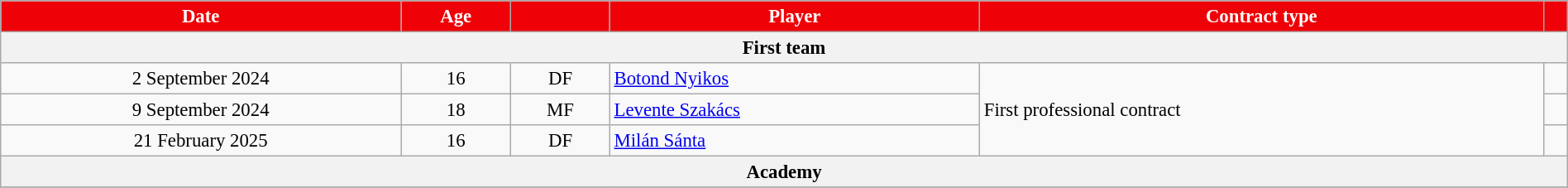<table class="wikitable sortable" style="text-align:center; font-size:95%; width:100%;">
<tr>
<th style="background-color:#ee0107; color:#ffffff;">Date</th>
<th style="background-color:#ee0107; color:#ffffff;">Age</th>
<th style="background-color:#ee0107; color:#ffffff;"></th>
<th style="background-color:#ee0107; color:#ffffff;">Player</th>
<th style="background-color:#ee0107; color:#ffffff;">Contract type</th>
<th style="background-color:#ee0107; color:#ffffff;" class="unsortable"></th>
</tr>
<tr>
<th colspan="6">First team</th>
</tr>
<tr>
<td>2 September 2024</td>
<td>16</td>
<td>DF</td>
<td style="text-align:left;" data-sort-value="Nyikos"> <a href='#'>Botond Nyikos</a></td>
<td rowspan="3" style="text-align:left;">First professional contract</td>
<td></td>
</tr>
<tr>
<td>9 September 2024</td>
<td>18</td>
<td>MF</td>
<td style="text-align:left;" data-sort-value="Szakács"> <a href='#'>Levente Szakács</a></td>
<td></td>
</tr>
<tr>
<td>21 February 2025</td>
<td>16</td>
<td>DF</td>
<td style="text-align:left;" data-sort-value="Santa"> <a href='#'>Milán Sánta</a></td>
<td></td>
</tr>
<tr>
<th colspan="6">Academy</th>
</tr>
<tr>
</tr>
</table>
